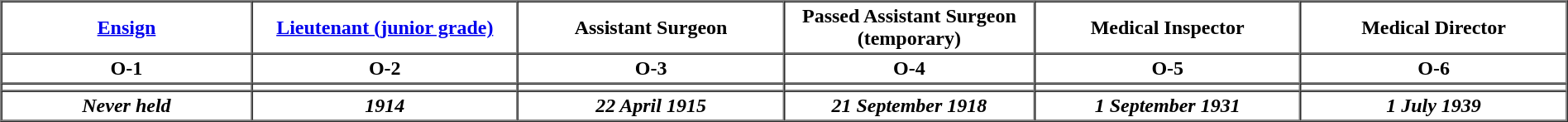<table border="1" cellpadding="2" cellspacing="0" align="center" width="100%">
<tr>
<th><a href='#'>Ensign</a></th>
<th><a href='#'>Lieutenant (junior grade)</a></th>
<th>Assistant Surgeon</th>
<th>Passed Assistant Surgeon (temporary)</th>
<th>Medical Inspector</th>
<th>Medical Director</th>
</tr>
<tr>
<th>O-1</th>
<th>O-2</th>
<th>O-3</th>
<th>O-4</th>
<th>O-5</th>
<th>O-6</th>
</tr>
<tr>
<td align="center" width="16%"></td>
<td align="center" width="17%"></td>
<td align="center" width="17%"></td>
<td align="center" width="16%"></td>
<td align="center" width="17%"></td>
<td align="center" width="17%"></td>
</tr>
<tr>
<th><em>Never held</em></th>
<th><em>1914</em></th>
<th><em>22 April 1915</em></th>
<th><em>21 September 1918</em></th>
<th><em>1 September 1931</em></th>
<th><em>1 July 1939</em></th>
</tr>
</table>
